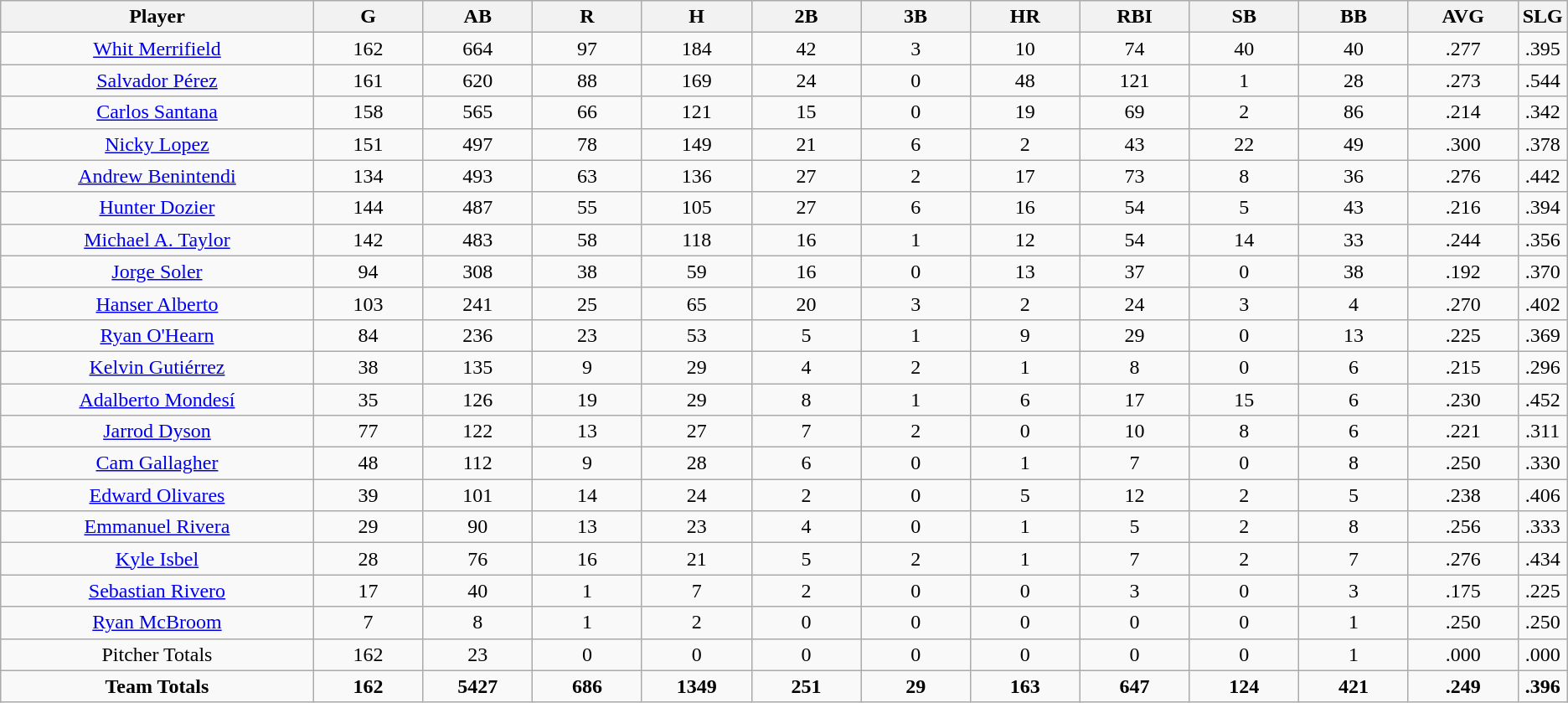<table class=wikitable style="text-align:center">
<tr>
<th bgcolor=#DDDDFF; width="20%">Player</th>
<th bgcolor=#DDDDFF; width="7%">G</th>
<th bgcolor=#DDDDFF; width="7%">AB</th>
<th bgcolor=#DDDDFF; width="7%">R</th>
<th bgcolor=#DDDDFF; width="7%">H</th>
<th bgcolor=#DDDDFF; width="7%">2B</th>
<th bgcolor=#DDDDFF; width="7%">3B</th>
<th bgcolor=#DDDDFF; width="7%">HR</th>
<th bgcolor=#DDDDFF; width="7%">RBI</th>
<th bgcolor=#DDDDFF; width="7%">SB</th>
<th bgcolor=#DDDDFF; width="7%">BB</th>
<th bgcolor=#DDDDFF; width="7%">AVG</th>
<th bgcolor=#DDDDFF; width="7%">SLG</th>
</tr>
<tr>
<td><a href='#'>Whit Merrifield</a></td>
<td>162</td>
<td>664</td>
<td>97</td>
<td>184</td>
<td>42</td>
<td>3</td>
<td>10</td>
<td>74</td>
<td>40</td>
<td>40</td>
<td>.277</td>
<td>.395</td>
</tr>
<tr>
<td><a href='#'>Salvador Pérez</a></td>
<td>161</td>
<td>620</td>
<td>88</td>
<td>169</td>
<td>24</td>
<td>0</td>
<td>48</td>
<td>121</td>
<td>1</td>
<td>28</td>
<td>.273</td>
<td>.544</td>
</tr>
<tr>
<td><a href='#'>Carlos Santana</a></td>
<td>158</td>
<td>565</td>
<td>66</td>
<td>121</td>
<td>15</td>
<td>0</td>
<td>19</td>
<td>69</td>
<td>2</td>
<td>86</td>
<td>.214</td>
<td>.342</td>
</tr>
<tr>
<td><a href='#'>Nicky Lopez</a></td>
<td>151</td>
<td>497</td>
<td>78</td>
<td>149</td>
<td>21</td>
<td>6</td>
<td>2</td>
<td>43</td>
<td>22</td>
<td>49</td>
<td>.300</td>
<td>.378</td>
</tr>
<tr>
<td><a href='#'>Andrew Benintendi</a></td>
<td>134</td>
<td>493</td>
<td>63</td>
<td>136</td>
<td>27</td>
<td>2</td>
<td>17</td>
<td>73</td>
<td>8</td>
<td>36</td>
<td>.276</td>
<td>.442</td>
</tr>
<tr>
<td><a href='#'>Hunter Dozier</a></td>
<td>144</td>
<td>487</td>
<td>55</td>
<td>105</td>
<td>27</td>
<td>6</td>
<td>16</td>
<td>54</td>
<td>5</td>
<td>43</td>
<td>.216</td>
<td>.394</td>
</tr>
<tr>
<td><a href='#'>Michael A. Taylor</a></td>
<td>142</td>
<td>483</td>
<td>58</td>
<td>118</td>
<td>16</td>
<td>1</td>
<td>12</td>
<td>54</td>
<td>14</td>
<td>33</td>
<td>.244</td>
<td>.356</td>
</tr>
<tr>
<td><a href='#'>Jorge Soler</a></td>
<td>94</td>
<td>308</td>
<td>38</td>
<td>59</td>
<td>16</td>
<td>0</td>
<td>13</td>
<td>37</td>
<td>0</td>
<td>38</td>
<td>.192</td>
<td>.370</td>
</tr>
<tr>
<td><a href='#'>Hanser Alberto</a></td>
<td>103</td>
<td>241</td>
<td>25</td>
<td>65</td>
<td>20</td>
<td>3</td>
<td>2</td>
<td>24</td>
<td>3</td>
<td>4</td>
<td>.270</td>
<td>.402</td>
</tr>
<tr>
<td><a href='#'>Ryan O'Hearn</a></td>
<td>84</td>
<td>236</td>
<td>23</td>
<td>53</td>
<td>5</td>
<td>1</td>
<td>9</td>
<td>29</td>
<td>0</td>
<td>13</td>
<td>.225</td>
<td>.369</td>
</tr>
<tr>
<td><a href='#'>Kelvin Gutiérrez</a></td>
<td>38</td>
<td>135</td>
<td>9</td>
<td>29</td>
<td>4</td>
<td>2</td>
<td>1</td>
<td>8</td>
<td>0</td>
<td>6</td>
<td>.215</td>
<td>.296</td>
</tr>
<tr>
<td><a href='#'>Adalberto Mondesí</a></td>
<td>35</td>
<td>126</td>
<td>19</td>
<td>29</td>
<td>8</td>
<td>1</td>
<td>6</td>
<td>17</td>
<td>15</td>
<td>6</td>
<td>.230</td>
<td>.452</td>
</tr>
<tr>
<td><a href='#'>Jarrod Dyson</a></td>
<td>77</td>
<td>122</td>
<td>13</td>
<td>27</td>
<td>7</td>
<td>2</td>
<td>0</td>
<td>10</td>
<td>8</td>
<td>6</td>
<td>.221</td>
<td>.311</td>
</tr>
<tr>
<td><a href='#'>Cam Gallagher</a></td>
<td>48</td>
<td>112</td>
<td>9</td>
<td>28</td>
<td>6</td>
<td>0</td>
<td>1</td>
<td>7</td>
<td>0</td>
<td>8</td>
<td>.250</td>
<td>.330</td>
</tr>
<tr>
<td><a href='#'>Edward Olivares</a></td>
<td>39</td>
<td>101</td>
<td>14</td>
<td>24</td>
<td>2</td>
<td>0</td>
<td>5</td>
<td>12</td>
<td>2</td>
<td>5</td>
<td>.238</td>
<td>.406</td>
</tr>
<tr>
<td><a href='#'>Emmanuel Rivera</a></td>
<td>29</td>
<td>90</td>
<td>13</td>
<td>23</td>
<td>4</td>
<td>0</td>
<td>1</td>
<td>5</td>
<td>2</td>
<td>8</td>
<td>.256</td>
<td>.333</td>
</tr>
<tr>
<td><a href='#'>Kyle Isbel</a></td>
<td>28</td>
<td>76</td>
<td>16</td>
<td>21</td>
<td>5</td>
<td>2</td>
<td>1</td>
<td>7</td>
<td>2</td>
<td>7</td>
<td>.276</td>
<td>.434</td>
</tr>
<tr>
<td><a href='#'>Sebastian Rivero</a></td>
<td>17</td>
<td>40</td>
<td>1</td>
<td>7</td>
<td>2</td>
<td>0</td>
<td>0</td>
<td>3</td>
<td>0</td>
<td>3</td>
<td>.175</td>
<td>.225</td>
</tr>
<tr>
<td><a href='#'>Ryan McBroom</a></td>
<td>7</td>
<td>8</td>
<td>1</td>
<td>2</td>
<td>0</td>
<td>0</td>
<td>0</td>
<td>0</td>
<td>0</td>
<td>1</td>
<td>.250</td>
<td>.250</td>
</tr>
<tr>
<td>Pitcher Totals</td>
<td>162</td>
<td>23</td>
<td>0</td>
<td>0</td>
<td>0</td>
<td>0</td>
<td>0</td>
<td>0</td>
<td>0</td>
<td>1</td>
<td>.000</td>
<td>.000</td>
</tr>
<tr>
<td><strong>Team Totals</strong></td>
<td><strong>162</strong></td>
<td><strong>5427</strong></td>
<td><strong>686</strong></td>
<td><strong>1349</strong></td>
<td><strong>251</strong></td>
<td><strong>29</strong></td>
<td><strong>163</strong></td>
<td><strong>647</strong></td>
<td><strong>124</strong></td>
<td><strong>421</strong></td>
<td><strong>.249</strong></td>
<td><strong>.396</strong></td>
</tr>
</table>
